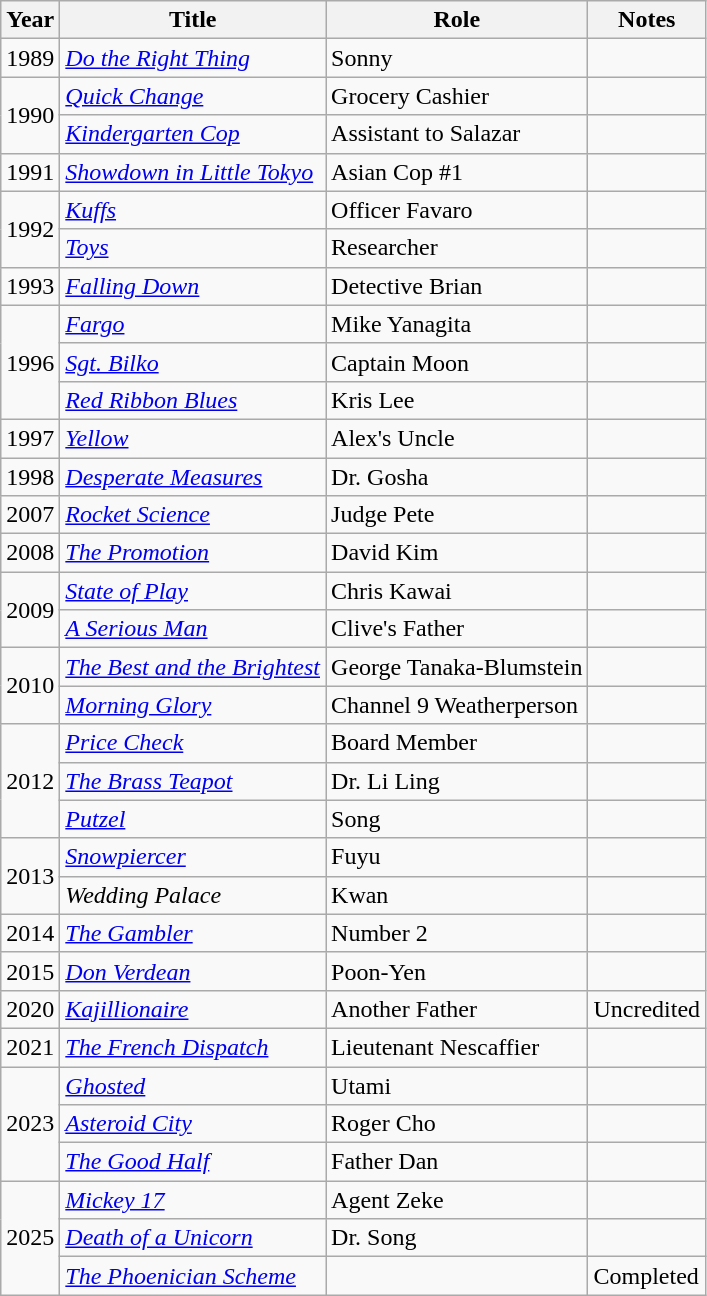<table class="wikitable sortable">
<tr>
<th>Year</th>
<th>Title</th>
<th>Role</th>
<th>Notes</th>
</tr>
<tr>
<td>1989</td>
<td><em><a href='#'>Do the Right Thing</a></em></td>
<td>Sonny</td>
<td></td>
</tr>
<tr>
<td rowspan="2">1990</td>
<td><em><a href='#'>Quick Change</a></em></td>
<td>Grocery Cashier</td>
<td></td>
</tr>
<tr>
<td><em><a href='#'>Kindergarten Cop</a></em></td>
<td>Assistant to Salazar</td>
<td></td>
</tr>
<tr>
<td>1991</td>
<td><em><a href='#'>Showdown in Little Tokyo</a></em></td>
<td>Asian Cop #1</td>
<td></td>
</tr>
<tr>
<td rowspan="2">1992</td>
<td><em><a href='#'>Kuffs</a></em></td>
<td>Officer Favaro</td>
<td></td>
</tr>
<tr>
<td><em><a href='#'>Toys</a></em></td>
<td>Researcher</td>
<td></td>
</tr>
<tr>
<td>1993</td>
<td><em><a href='#'>Falling Down</a></em></td>
<td>Detective Brian</td>
<td></td>
</tr>
<tr>
<td rowspan="3">1996</td>
<td><em><a href='#'>Fargo</a></em></td>
<td>Mike Yanagita</td>
<td></td>
</tr>
<tr>
<td><em><a href='#'>Sgt. Bilko</a></em></td>
<td>Captain Moon</td>
<td></td>
</tr>
<tr>
<td><em><a href='#'>Red Ribbon Blues</a></em></td>
<td>Kris Lee</td>
<td></td>
</tr>
<tr>
<td>1997</td>
<td><em><a href='#'>Yellow</a></em></td>
<td>Alex's Uncle</td>
<td></td>
</tr>
<tr>
<td>1998</td>
<td><em><a href='#'>Desperate Measures</a></em></td>
<td>Dr. Gosha</td>
<td></td>
</tr>
<tr>
<td>2007</td>
<td><em><a href='#'>Rocket Science</a></em></td>
<td>Judge Pete</td>
<td></td>
</tr>
<tr>
<td>2008</td>
<td><em><a href='#'>The Promotion</a></em></td>
<td>David Kim</td>
<td></td>
</tr>
<tr>
<td rowspan="2">2009</td>
<td><em><a href='#'>State of Play</a></em></td>
<td>Chris Kawai</td>
<td></td>
</tr>
<tr>
<td><em><a href='#'>A Serious Man</a></em></td>
<td>Clive's Father</td>
<td></td>
</tr>
<tr>
<td rowspan="2">2010</td>
<td><em><a href='#'>The Best and the Brightest</a></em></td>
<td>George Tanaka-Blumstein</td>
<td></td>
</tr>
<tr>
<td><em><a href='#'>Morning Glory</a></em></td>
<td>Channel 9 Weatherperson</td>
<td></td>
</tr>
<tr>
<td rowspan="3">2012</td>
<td><em><a href='#'>Price Check</a></em></td>
<td>Board Member</td>
<td></td>
</tr>
<tr>
<td><em><a href='#'>The Brass Teapot</a></em></td>
<td>Dr. Li Ling</td>
<td></td>
</tr>
<tr>
<td><em><a href='#'>Putzel</a></em></td>
<td>Song</td>
<td></td>
</tr>
<tr>
<td rowspan="2">2013</td>
<td><em><a href='#'>Snowpiercer</a></em></td>
<td>Fuyu</td>
<td></td>
</tr>
<tr>
<td><em>Wedding Palace</em></td>
<td>Kwan</td>
<td></td>
</tr>
<tr>
<td>2014</td>
<td><em><a href='#'>The Gambler</a></em></td>
<td>Number 2</td>
<td></td>
</tr>
<tr>
<td>2015</td>
<td><em><a href='#'>Don Verdean</a></em></td>
<td>Poon-Yen</td>
<td></td>
</tr>
<tr>
<td>2020</td>
<td><em><a href='#'>Kajillionaire</a></em></td>
<td>Another Father</td>
<td>Uncredited</td>
</tr>
<tr>
<td>2021</td>
<td><em><a href='#'>The French Dispatch</a></em></td>
<td>Lieutenant Nescaffier</td>
<td></td>
</tr>
<tr>
<td rowspan="3">2023</td>
<td><em><a href='#'>Ghosted</a></em></td>
<td>Utami</td>
<td></td>
</tr>
<tr>
<td><em><a href='#'>Asteroid City</a></em></td>
<td>Roger Cho</td>
<td></td>
</tr>
<tr>
<td><em><a href='#'>The Good Half</a></em></td>
<td>Father Dan</td>
<td></td>
</tr>
<tr>
<td rowspan="3">2025</td>
<td><em><a href='#'>Mickey 17</a></em></td>
<td>Agent Zeke</td>
<td></td>
</tr>
<tr>
<td><em><a href='#'>Death of a Unicorn</a></em></td>
<td>Dr. Song</td>
<td></td>
</tr>
<tr>
<td><em><a href='#'>The Phoenician Scheme</a></em></td>
<td></td>
<td>Completed</td>
</tr>
</table>
